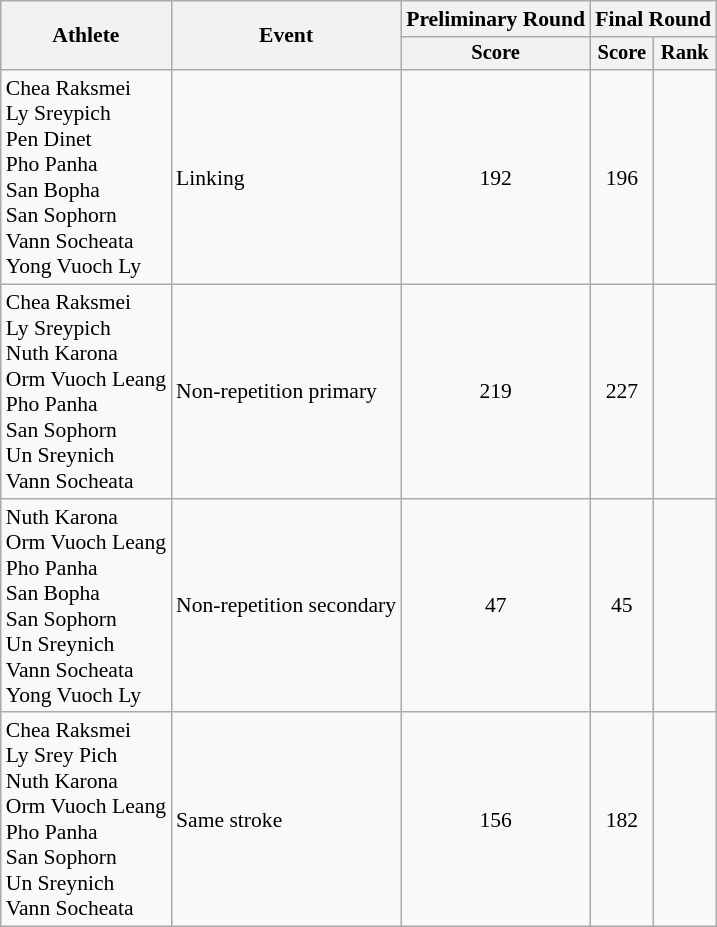<table class="wikitable" style="font-size:90%">
<tr>
<th rowspan=2>Athlete</th>
<th rowspan=2>Event</th>
<th>Preliminary Round</th>
<th colspan=2>Final Round</th>
</tr>
<tr style="font-size:95%">
<th>Score</th>
<th>Score</th>
<th>Rank</th>
</tr>
<tr align=center>
<td align=left>Chea Raksmei<br>Ly Sreypich<br>Pen Dinet<br>Pho Panha<br>San Bopha<br>San Sophorn<br>Vann Socheata<br>Yong Vuoch Ly</td>
<td align=left>Linking</td>
<td>192</td>
<td>196</td>
<td></td>
</tr>
<tr align=center>
<td align=left>Chea Raksmei<br>Ly Sreypich<br>Nuth Karona<br>Orm Vuoch Leang<br>Pho Panha<br>San Sophorn <br>Un Sreynich<br>Vann Socheata</td>
<td align=left>Non-repetition primary</td>
<td>219</td>
<td>227</td>
<td></td>
</tr>
<tr align=center>
<td align=left>Nuth Karona<br>Orm Vuoch Leang <br>Pho Panha<br>San Bopha<br>San Sophorn<br>Un Sreynich<br>Vann Socheata<br>Yong Vuoch Ly</td>
<td align=left>Non-repetition secondary</td>
<td>47</td>
<td>45</td>
<td></td>
</tr>
<tr align=center>
<td align=left>Chea Raksmei<br>Ly Srey Pich<br>Nuth Karona<br>Orm Vuoch Leang<br>Pho Panha<br>San Sophorn<br>Un Sreynich<br>Vann Socheata</td>
<td align=left>Same stroke</td>
<td>156</td>
<td>182</td>
<td></td>
</tr>
</table>
